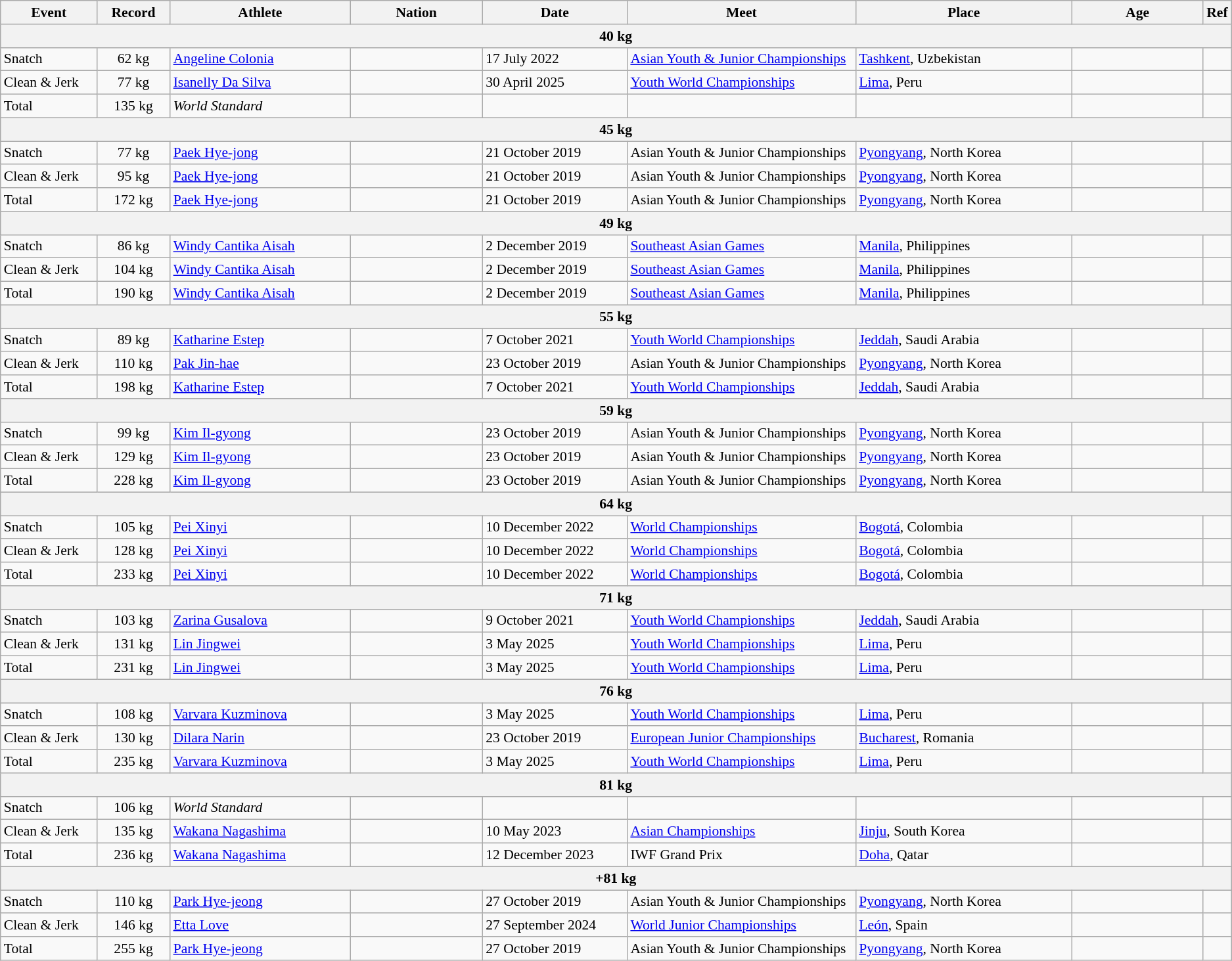<table class="wikitable" style="font-size:90%;">
<tr>
<th width=8%>Event</th>
<th width=6%>Record</th>
<th width=15%>Athlete</th>
<th width=11%>Nation</th>
<th width=12%>Date</th>
<th width=19%>Meet</th>
<th width=18%>Place</th>
<th width=11%>Age</th>
<th>Ref</th>
</tr>
<tr bgcolor="#DDDDDD">
<th colspan=9>40 kg</th>
</tr>
<tr>
<td>Snatch</td>
<td align="center">62 kg</td>
<td><a href='#'>Angeline Colonia</a></td>
<td></td>
<td>17 July 2022</td>
<td><a href='#'>Asian Youth & Junior Championships</a></td>
<td><a href='#'>Tashkent</a>, Uzbekistan</td>
<td></td>
<td></td>
</tr>
<tr>
<td>Clean & Jerk</td>
<td align=center>77 kg</td>
<td><a href='#'>Isanelly Da Silva</a></td>
<td></td>
<td>30 April 2025</td>
<td><a href='#'>Youth World Championships</a></td>
<td><a href='#'>Lima</a>, Peru</td>
<td></td>
<td></td>
</tr>
<tr>
<td>Total</td>
<td align="center">135 kg</td>
<td><em>World Standard</em></td>
<td></td>
<td></td>
<td></td>
<td></td>
<td></td>
<td></td>
</tr>
<tr bgcolor="#DDDDDD">
<th colspan=9>45 kg</th>
</tr>
<tr>
<td>Snatch</td>
<td align="center">77 kg</td>
<td><a href='#'>Paek Hye-jong</a></td>
<td></td>
<td>21 October 2019</td>
<td>Asian Youth & Junior Championships</td>
<td><a href='#'>Pyongyang</a>, North Korea</td>
<td></td>
<td></td>
</tr>
<tr>
<td>Clean & Jerk</td>
<td align="center">95 kg</td>
<td><a href='#'>Paek Hye-jong</a></td>
<td></td>
<td>21 October 2019</td>
<td>Asian Youth & Junior Championships</td>
<td><a href='#'>Pyongyang</a>, North Korea</td>
<td></td>
<td></td>
</tr>
<tr>
<td>Total</td>
<td align="center">172 kg</td>
<td><a href='#'>Paek Hye-jong</a></td>
<td></td>
<td>21 October 2019</td>
<td>Asian Youth & Junior Championships</td>
<td><a href='#'>Pyongyang</a>, North Korea</td>
<td></td>
<td></td>
</tr>
<tr bgcolor="#DDDDDD">
<th colspan=9>49 kg</th>
</tr>
<tr>
<td>Snatch</td>
<td align="center">86 kg</td>
<td><a href='#'>Windy Cantika Aisah</a></td>
<td></td>
<td>2 December 2019</td>
<td><a href='#'>Southeast Asian Games</a></td>
<td><a href='#'>Manila</a>, Philippines</td>
<td></td>
<td></td>
</tr>
<tr>
<td>Clean & Jerk</td>
<td align="center">104 kg</td>
<td><a href='#'>Windy Cantika Aisah</a></td>
<td></td>
<td>2 December 2019</td>
<td><a href='#'>Southeast Asian Games</a></td>
<td><a href='#'>Manila</a>, Philippines</td>
<td></td>
<td></td>
</tr>
<tr>
<td>Total</td>
<td align="center">190 kg</td>
<td><a href='#'>Windy Cantika Aisah</a></td>
<td></td>
<td>2 December 2019</td>
<td><a href='#'>Southeast Asian Games</a></td>
<td><a href='#'>Manila</a>, Philippines</td>
<td></td>
<td></td>
</tr>
<tr bgcolor="#DDDDDD">
<th colspan=9>55 kg</th>
</tr>
<tr>
<td>Snatch</td>
<td align="center">89 kg</td>
<td><a href='#'>Katharine Estep</a></td>
<td></td>
<td>7 October 2021</td>
<td><a href='#'>Youth World Championships</a></td>
<td><a href='#'>Jeddah</a>, Saudi Arabia</td>
<td></td>
<td></td>
</tr>
<tr>
<td>Clean & Jerk</td>
<td align="center">110 kg</td>
<td><a href='#'>Pak Jin-hae</a></td>
<td></td>
<td>23 October 2019</td>
<td>Asian Youth & Junior Championships</td>
<td><a href='#'>Pyongyang</a>, North Korea</td>
<td></td>
<td></td>
</tr>
<tr>
<td>Total</td>
<td align="center">198 kg</td>
<td><a href='#'>Katharine Estep</a></td>
<td></td>
<td>7 October 2021</td>
<td><a href='#'>Youth World Championships</a></td>
<td><a href='#'>Jeddah</a>, Saudi Arabia</td>
<td></td>
<td></td>
</tr>
<tr bgcolor="#DDDDDD">
<th colspan=9>59 kg</th>
</tr>
<tr>
<td>Snatch</td>
<td align="center">99 kg</td>
<td><a href='#'>Kim Il-gyong</a></td>
<td></td>
<td>23 October 2019</td>
<td>Asian Youth & Junior Championships</td>
<td><a href='#'>Pyongyang</a>, North Korea</td>
<td></td>
<td></td>
</tr>
<tr>
<td>Clean & Jerk</td>
<td align="center">129 kg</td>
<td><a href='#'>Kim Il-gyong</a></td>
<td></td>
<td>23 October 2019</td>
<td>Asian Youth & Junior Championships</td>
<td><a href='#'>Pyongyang</a>, North Korea</td>
<td></td>
<td></td>
</tr>
<tr>
<td>Total</td>
<td align="center">228 kg</td>
<td><a href='#'>Kim Il-gyong</a></td>
<td></td>
<td>23 October 2019</td>
<td>Asian Youth & Junior Championships</td>
<td><a href='#'>Pyongyang</a>, North Korea</td>
<td></td>
<td></td>
</tr>
<tr bgcolor="#DDDDDD">
<th colspan=9>64 kg</th>
</tr>
<tr>
<td>Snatch</td>
<td align="center">105 kg</td>
<td><a href='#'>Pei Xinyi</a></td>
<td></td>
<td>10 December 2022</td>
<td><a href='#'>World Championships</a></td>
<td><a href='#'>Bogotá</a>, Colombia</td>
<td></td>
<td></td>
</tr>
<tr>
<td>Clean & Jerk</td>
<td align="center">128 kg</td>
<td><a href='#'>Pei Xinyi</a></td>
<td></td>
<td>10 December 2022</td>
<td><a href='#'>World Championships</a></td>
<td><a href='#'>Bogotá</a>, Colombia</td>
<td></td>
<td></td>
</tr>
<tr>
<td>Total</td>
<td align="center">233 kg</td>
<td><a href='#'>Pei Xinyi</a></td>
<td></td>
<td>10 December 2022</td>
<td><a href='#'>World Championships</a></td>
<td><a href='#'>Bogotá</a>, Colombia</td>
<td></td>
<td></td>
</tr>
<tr bgcolor="#DDDDDD">
<th colspan=9>71 kg</th>
</tr>
<tr>
<td>Snatch</td>
<td align="center">103 kg</td>
<td><a href='#'>Zarina Gusalova</a></td>
<td></td>
<td>9 October 2021</td>
<td><a href='#'>Youth World Championships</a></td>
<td><a href='#'>Jeddah</a>, Saudi Arabia</td>
<td></td>
<td></td>
</tr>
<tr>
<td>Clean & Jerk</td>
<td align="center">131 kg</td>
<td><a href='#'>Lin Jingwei</a></td>
<td></td>
<td>3 May 2025</td>
<td><a href='#'>Youth World Championships</a></td>
<td><a href='#'>Lima</a>, Peru</td>
<td></td>
<td></td>
</tr>
<tr>
<td>Total</td>
<td align="center">231 kg</td>
<td><a href='#'>Lin Jingwei</a></td>
<td></td>
<td>3 May 2025</td>
<td><a href='#'>Youth World Championships</a></td>
<td><a href='#'>Lima</a>, Peru</td>
<td></td>
<td></td>
</tr>
<tr bgcolor="#DDDDDD">
<th colspan=9>76 kg</th>
</tr>
<tr>
<td>Snatch</td>
<td align="center">108 kg</td>
<td><a href='#'>Varvara Kuzminova</a></td>
<td> </td>
<td>3 May 2025</td>
<td><a href='#'>Youth World Championships</a></td>
<td><a href='#'>Lima</a>, Peru</td>
<td></td>
<td></td>
</tr>
<tr>
<td>Clean & Jerk</td>
<td align="center">130 kg</td>
<td><a href='#'>Dilara Narin</a></td>
<td></td>
<td>23 October 2019</td>
<td><a href='#'>European Junior Championships</a></td>
<td><a href='#'>Bucharest</a>, Romania</td>
<td></td>
<td></td>
</tr>
<tr>
<td>Total</td>
<td align="center">235 kg</td>
<td><a href='#'>Varvara Kuzminova</a></td>
<td> </td>
<td>3 May 2025</td>
<td><a href='#'>Youth World Championships</a></td>
<td><a href='#'>Lima</a>, Peru</td>
<td></td>
<td></td>
</tr>
<tr bgcolor="#DDDDDD">
<th colspan=9>81 kg</th>
</tr>
<tr>
<td>Snatch</td>
<td align="center">106 kg</td>
<td><em>World Standard</em></td>
<td></td>
<td></td>
<td></td>
<td></td>
<td></td>
<td></td>
</tr>
<tr>
<td>Clean & Jerk</td>
<td align="center">135 kg</td>
<td><a href='#'>Wakana Nagashima</a></td>
<td></td>
<td>10 May 2023</td>
<td><a href='#'>Asian Championships</a></td>
<td><a href='#'>Jinju</a>, South Korea</td>
<td></td>
<td></td>
</tr>
<tr>
<td>Total</td>
<td align="center">236 kg</td>
<td><a href='#'>Wakana Nagashima</a></td>
<td></td>
<td>12 December 2023</td>
<td>IWF Grand Prix</td>
<td><a href='#'>Doha</a>, Qatar</td>
<td></td>
<td></td>
</tr>
<tr bgcolor="#DDDDDD">
<th colspan=9>+81 kg</th>
</tr>
<tr>
<td>Snatch</td>
<td align="center">110 kg</td>
<td><a href='#'>Park Hye-jeong</a></td>
<td></td>
<td>27 October 2019</td>
<td>Asian Youth & Junior Championships</td>
<td><a href='#'>Pyongyang</a>, North Korea</td>
<td></td>
<td></td>
</tr>
<tr>
<td>Clean & Jerk</td>
<td align="center">146 kg</td>
<td><a href='#'>Etta Love</a></td>
<td></td>
<td>27 September 2024</td>
<td><a href='#'>World Junior Championships</a></td>
<td><a href='#'>León</a>, Spain</td>
<td></td>
<td></td>
</tr>
<tr>
<td>Total</td>
<td align="center">255 kg</td>
<td><a href='#'>Park Hye-jeong</a></td>
<td></td>
<td>27 October 2019</td>
<td>Asian Youth & Junior Championships</td>
<td><a href='#'>Pyongyang</a>, North Korea</td>
<td></td>
<td></td>
</tr>
</table>
